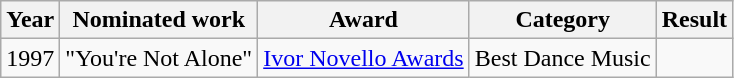<table class="wikitable">
<tr>
<th>Year</th>
<th>Nominated work</th>
<th>Award</th>
<th>Category</th>
<th>Result</th>
</tr>
<tr>
<td>1997</td>
<td>"You're Not Alone"</td>
<td><a href='#'>Ivor Novello Awards</a></td>
<td>Best Dance Music</td>
<td></td>
</tr>
</table>
